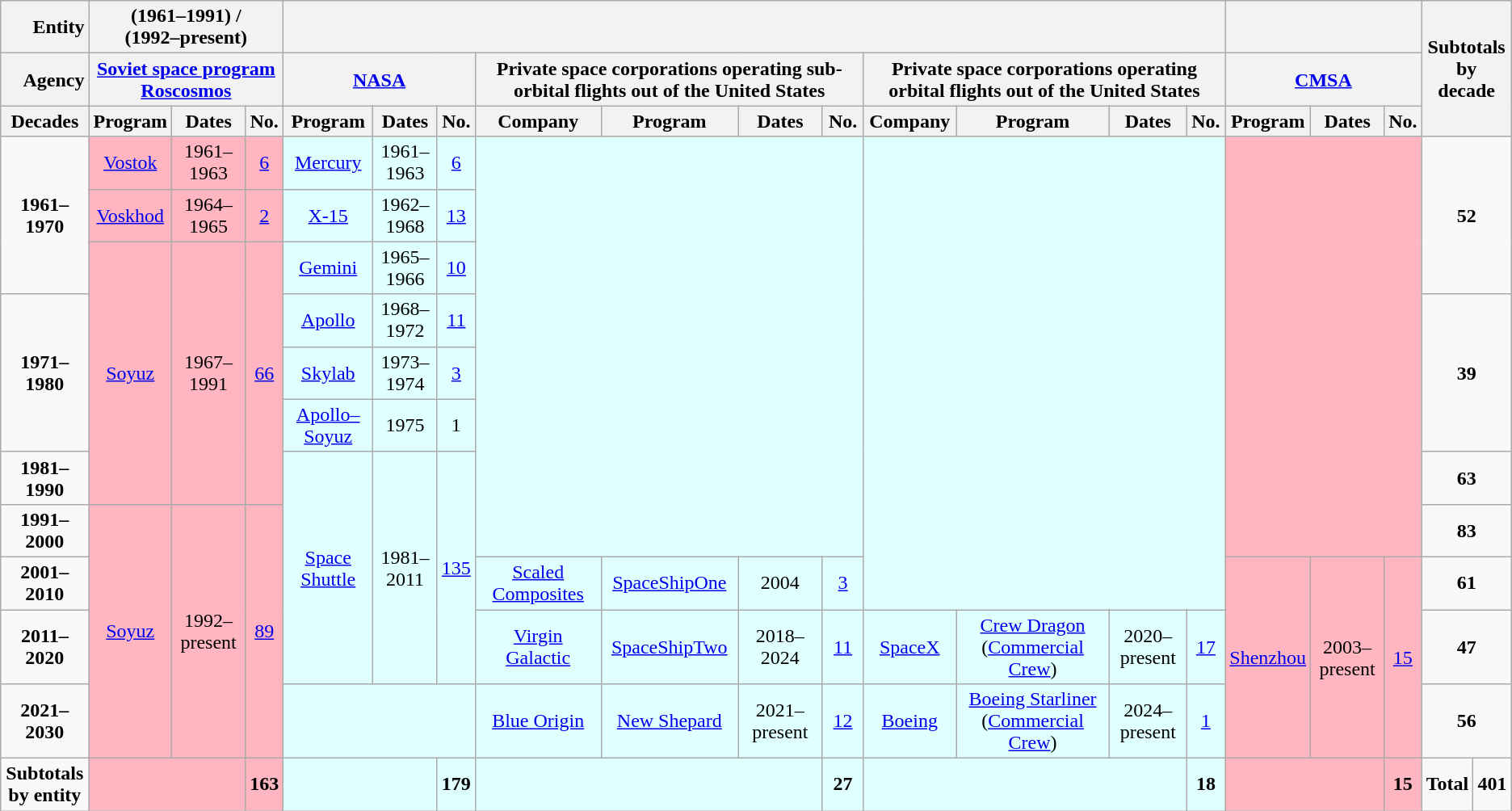<table class="wikitable" style="text-align: center;" style="font-size:1.00em; line-height:1.5em;">
<tr>
<th style="text-align:right;">Entity</th>
<th colspan="3"> (1961–1991) /<br>  (1992–present)</th>
<th colspan="11"></th>
<th colspan="3"></th>
<th rowspan="3" colspan="2">Subtotals <br> by decade</th>
</tr>
<tr>
<th style="text-align:right;">Agency</th>
<th colspan="3"><a href='#'>Soviet space program</a> <br>  <a href='#'>Roscosmos</a></th>
<th colspan="3"> <a href='#'>NASA</a></th>
<th colspan="4">Private space corporations operating sub-orbital flights out of the United States</th>
<th colspan="4">Private space corporations operating orbital flights out of the United States</th>
<th colspan="3"><a href='#'>CMSA</a></th>
</tr>
<tr>
<th style="vertical-align:bottom;">Decades</th>
<th>Program</th>
<th>Dates</th>
<th>No.</th>
<th>Program</th>
<th>Dates</th>
<th>No.</th>
<th>Company</th>
<th>Program</th>
<th>Dates</th>
<th>No.</th>
<th>Company</th>
<th>Program</th>
<th>Dates</th>
<th>No.</th>
<th>Program</th>
<th>Dates</th>
<th>No.</th>
</tr>
<tr>
<td rowspan="4"><strong>1961–1970</strong></td>
<td style="background: LightPink;"><a href='#'>Vostok</a></td>
<td style="background: LightPink;">1961–1963</td>
<td style="background: LightPink;"><a href='#'>6</a></td>
<td style="background: LightCyan;"><a href='#'>Mercury</a></td>
<td style="background: LightCyan;">1961–1963</td>
<td style="background: LightCyan;"><a href='#'>6</a></td>
<td colspan="4" rowspan="9" style="background: LightCyan;"></td>
<td colspan="4" rowspan="10" style="background: LightCyan;"></td>
<td colspan="3" rowspan="9" style="background: LightPink;"></td>
<td colspan="2" rowspan="4"><strong>52</strong></td>
</tr>
<tr>
<td style="background: LightPink;"><a href='#'>Voskhod</a></td>
<td style="background: LightPink;">1964–1965</td>
<td style="background: LightPink;"><a href='#'>2</a></td>
<td style="background: LightCyan;"><a href='#'>X-15</a></td>
<td style="background: LightCyan;">1962–1968</td>
<td style="background: LightCyan;"><a href='#'>13</a></td>
</tr>
<tr>
<td rowspan="6" style="background: LightPink;"><a href='#'>Soyuz</a></td>
<td rowspan="6" style="background: LightPink;">1967–1991</td>
<td rowspan="6" style="background: LightPink;"><a href='#'>66</a></td>
<td style="background: LightCyan;"><a href='#'>Gemini</a></td>
<td style="background: LightCyan;">1965–1966</td>
<td style="background: LightCyan;"><a href='#'>10</a></td>
</tr>
<tr>
<td rowspan="2" style="background: LightCyan;"><a href='#'>Apollo</a></td>
<td rowspan="2" style="background: LightCyan;">1968–1972</td>
<td rowspan="2" style="background: LightCyan;"><a href='#'>11</a></td>
</tr>
<tr>
<td rowspan="3"><strong>1971–1980</strong></td>
<td rowspan="3" colspan="2"><strong>39</strong></td>
</tr>
<tr>
<td style="background: LightCyan;"><a href='#'>Skylab</a></td>
<td style="background: LightCyan;">1973–1974</td>
<td style="background: LightCyan;"><a href='#'>3</a></td>
</tr>
<tr>
<td style="background: LightCyan;"><a href='#'>Apollo–Soyuz</a></td>
<td style="background: LightCyan;">1975</td>
<td style="background: LightCyan;">1</td>
</tr>
<tr>
<td><strong>1981–1990</strong></td>
<td rowspan="4" style="background: LightCyan;"><a href='#'>Space <br> Shuttle</a></td>
<td rowspan="4" style="background: LightCyan;">1981–2011</td>
<td rowspan="4" style="background: LightCyan;"><a href='#'>135</a></td>
<td colspan="2"><strong>63</strong></td>
</tr>
<tr>
<td><strong>1991–2000</strong></td>
<td rowspan="4" style="background: LightPink;"><a href='#'>Soyuz</a></td>
<td rowspan="4" style="background: LightPink;">1992–present</td>
<td rowspan="4" style="background: LightPink;"><a href='#'>89</a></td>
<td colspan="2"><strong>83</strong></td>
</tr>
<tr>
<td><strong>2001–2010</strong></td>
<td style="background: LightCyan;"><a href='#'>Scaled Composites</a></td>
<td style="background: LightCyan;"><a href='#'>SpaceShipOne</a></td>
<td style="background: LightCyan;">2004</td>
<td style="background: LightCyan;"><a href='#'>3</a></td>
<td rowspan="3" style="background: LightPink;"><a href='#'>Shenzhou</a></td>
<td rowspan="3" style="background: LightPink;">2003–present</td>
<td rowspan="3" style="background: LightPink;"><a href='#'>15</a></td>
<td colspan="2"><strong>61</strong></td>
</tr>
<tr>
<td><strong>2011–2020</strong></td>
<td rowspan="1" style="background: LightCyan;"><a href='#'>Virgin Galactic</a></td>
<td rowspan="1" style="background: LightCyan;"><a href='#'>SpaceShipTwo</a></td>
<td rowspan="1" style="background: LightCyan;">2018–2024</td>
<td rowspan="1" style="background: LightCyan;"><a href='#'>11</a></td>
<td rowspan="1" style="background: LightCyan;"><a href='#'>SpaceX</a></td>
<td rowspan="1" style="background: LightCyan;"><a href='#'>Crew Dragon</a> (<a href='#'>Commercial Crew</a>)</td>
<td rowspan="1" style="background: LightCyan;">2020–present</td>
<td rowspan="1" style="background: LightCyan;"><a href='#'>17</a></td>
<td colspan="2"><strong>47</strong></td>
</tr>
<tr>
<td rowspan="1"><strong>2021–2030</strong></td>
<td colspan="3" rowspan="1" style="background: LightCyan;"></td>
<td rowspan="1" style="background: LightCyan;"><a href='#'>Blue Origin</a></td>
<td rowspan="1" style="background: LightCyan;"><a href='#'>New Shepard</a></td>
<td rowspan="1" style="background: LightCyan;">2021–present</td>
<td rowspan="1" style="background: LightCyan;"><a href='#'>12</a></td>
<td rowspan="1" style="background: LightCyan;"><a href='#'>Boeing</a></td>
<td rowspan="1" style="background: LightCyan;"><a href='#'>Boeing Starliner</a> (<a href='#'>Commercial Crew</a>)</td>
<td rowspan="1" style="background: LightCyan;">2024–present</td>
<td rowspan="1" style="background: LightCyan;"><a href='#'>1</a></td>
<td colspan="2" rowspan="1"><strong>56</strong></td>
</tr>
<tr>
<td><strong>Subtotals <br> by entity</strong></td>
<td colspan="2" style="background: LightPink;"></td>
<td style="background: LightPink;"><strong>163</strong></td>
<td colspan="2" style="background: LightCyan;"></td>
<td style="background: LightCyan;"><strong>179</strong></td>
<td colspan="3" style="background: LightCyan;"></td>
<td style="background: LightCyan;"><strong>27</strong></td>
<td colspan="3" style="background: LightCyan;"></td>
<td style="background: LightCyan;"><strong>18</strong></td>
<td colspan="2" style="background: LightPink;"></td>
<td style="background: LightPink;"><strong>15</strong></td>
<td><strong>Total</strong></td>
<td><strong>401</strong></td>
</tr>
</table>
